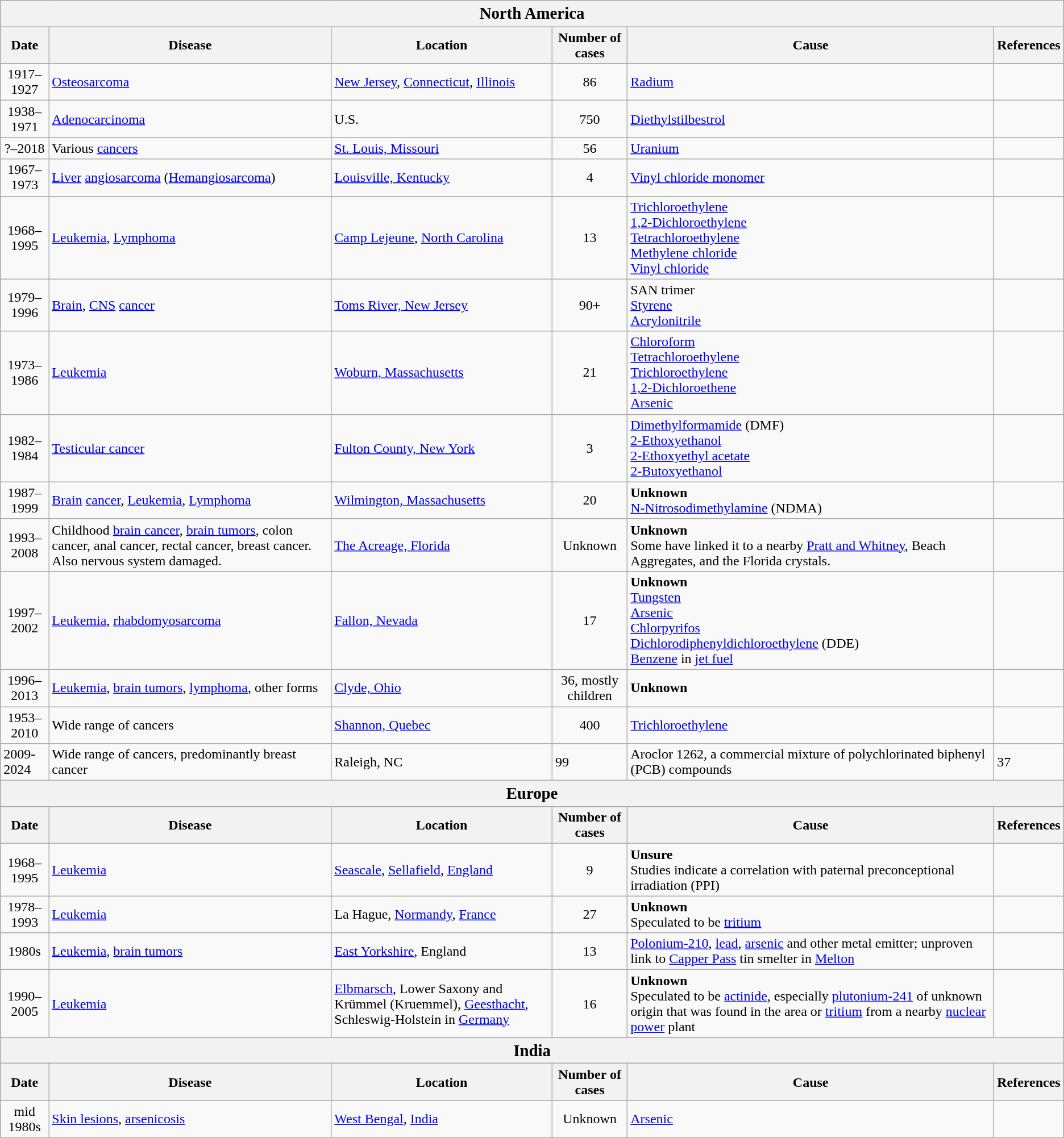<table class="wikitable">
<tr>
<th colspan="6" style="font-size: 120%;">North America</th>
</tr>
<tr>
<th>Date</th>
<th>Disease</th>
<th>Location</th>
<th>Number of cases</th>
<th>Cause</th>
<th>References</th>
</tr>
<tr>
<td align="center">1917–1927</td>
<td><a href='#'>Osteosarcoma</a></td>
<td><a href='#'>New Jersey</a>, <a href='#'>Connecticut</a>, <a href='#'>Illinois</a></td>
<td align="center">86</td>
<td><a href='#'>Radium</a></td>
<td></td>
</tr>
<tr>
<td align="center">1938–1971</td>
<td><a href='#'>Adenocarcinoma</a></td>
<td>U.S.</td>
<td align="center">750</td>
<td><a href='#'>Diethylstilbestrol</a></td>
<td></td>
</tr>
<tr>
<td align="center">?–2018</td>
<td>Various <a href='#'>cancers</a></td>
<td><a href='#'>St. Louis, Missouri</a></td>
<td align="center">56</td>
<td><a href='#'>Uranium</a></td>
<td></td>
</tr>
<tr>
<td align="center">1967–1973</td>
<td><a href='#'>Liver</a> <a href='#'>angiosarcoma</a> (<a href='#'>Hemangiosarcoma</a>)</td>
<td><a href='#'>Louisville, Kentucky</a></td>
<td align="center">4</td>
<td><a href='#'>Vinyl chloride monomer</a></td>
<td></td>
</tr>
<tr>
<td align="center">1968–1995</td>
<td><a href='#'>Leukemia</a>, <a href='#'>Lymphoma</a></td>
<td><a href='#'>Camp Lejeune</a>, <a href='#'>North Carolina</a></td>
<td align="center">13</td>
<td><a href='#'>Trichloroethylene</a><br><a href='#'>1,2-Dichloroethylene</a><br><a href='#'>Tetrachloroethylene</a><br><a href='#'>Methylene chloride</a><br><a href='#'>Vinyl chloride</a><br></td>
<td></td>
</tr>
<tr>
<td align="center">1979–1996</td>
<td><a href='#'>Brain</a>, <a href='#'>CNS</a> <a href='#'>cancer</a></td>
<td><a href='#'>Toms River, New Jersey</a></td>
<td align="center">90+</td>
<td>SAN trimer<br><a href='#'>Styrene</a><br><a href='#'>Acrylonitrile</a></td>
<td></td>
</tr>
<tr>
<td align="center">1973–1986</td>
<td><a href='#'>Leukemia</a></td>
<td><a href='#'>Woburn, Massachusetts</a></td>
<td align="center">21</td>
<td><a href='#'>Chloroform</a><br> <a href='#'>Tetrachloroethylene</a> <br> <a href='#'>Trichloroethylene</a><br> <a href='#'>1,2-Dichloroethene</a><br> <a href='#'>Arsenic</a></td>
<td></td>
</tr>
<tr>
<td align="center">1982–1984</td>
<td><a href='#'>Testicular cancer</a></td>
<td><a href='#'>Fulton County, New York</a></td>
<td align="center">3</td>
<td><a href='#'>Dimethylformamide</a> (DMF)<br><a href='#'>2-Ethoxyethanol</a><br><a href='#'>2-Ethoxyethyl acetate</a><br><a href='#'>2-Butoxyethanol</a><br></td>
<td></td>
</tr>
<tr>
<td align="center">1987–1999</td>
<td><a href='#'>Brain</a> <a href='#'>cancer</a>, <a href='#'>Leukemia</a>, <a href='#'>Lymphoma</a></td>
<td><a href='#'>Wilmington, Massachusetts</a></td>
<td align="center">20</td>
<td><strong>Unknown</strong><br><a href='#'>N-Nitrosodimethylamine</a> (NDMA)</td>
<td></td>
</tr>
<tr>
<td align="center">1993–2008</td>
<td>Childhood <a href='#'>brain cancer</a>, <a href='#'>brain tumors</a>, colon cancer, anal cancer, rectal cancer, breast cancer. Also nervous system damaged.</td>
<td><a href='#'>The Acreage, Florida</a></td>
<td align="center">Unknown</td>
<td><strong>Unknown</strong><br>Some have linked it to a nearby <a href='#'>Pratt and Whitney</a>,  Beach Aggregates, and the Florida crystals.</td>
<td></td>
</tr>
<tr>
<td align="center">1997–2002</td>
<td><a href='#'>Leukemia</a>, <a href='#'>rhabdomyosarcoma</a></td>
<td><a href='#'>Fallon, Nevada</a></td>
<td align="center">17</td>
<td><strong>Unknown</strong><br><a href='#'>Tungsten</a><br><a href='#'>Arsenic</a><br><a href='#'>Chlorpyrifos</a><br><a href='#'>Dichlorodiphenyldichloroethylene</a> (DDE)<br><a href='#'>Benzene</a> in <a href='#'>jet fuel</a></td>
<td></td>
</tr>
<tr>
<td align="center">1996–2013</td>
<td><a href='#'>Leukemia</a>, <a href='#'>brain tumors</a>, <a href='#'>lymphoma</a>, other forms</td>
<td><a href='#'>Clyde, Ohio</a></td>
<td align="center">36, mostly children</td>
<td><strong>Unknown</strong><br></td>
<td></td>
</tr>
<tr>
<td align="center">1953–2010</td>
<td>Wide range of cancers</td>
<td><a href='#'>Shannon, Quebec</a></td>
<td align="center">400</td>
<td><a href='#'>Trichloroethylene</a></td>
<td></td>
</tr>
<tr>
<td>2009-2024</td>
<td>Wide range of cancers, predominantly breast cancer</td>
<td>Raleigh, NC</td>
<td>99</td>
<td>Aroclor 1262, a commercial mixture of polychlorinated biphenyl (PCB) compounds</td>
<td>37</td>
</tr>
<tr>
<th colspan="6" style="font-size: 120%;">Europe</th>
</tr>
<tr>
<th>Date</th>
<th>Disease</th>
<th>Location</th>
<th>Number of cases</th>
<th>Cause</th>
<th>References</th>
</tr>
<tr>
<td align="center">1968–1995</td>
<td><a href='#'>Leukemia</a></td>
<td><a href='#'>Seascale</a>, <a href='#'>Sellafield</a>, <a href='#'>England</a></td>
<td align="center">9</td>
<td><strong>Unsure</strong><br>Studies indicate a correlation with paternal preconceptional irradiation (PPI)</td>
<td></td>
</tr>
<tr>
<td align="center">1978–1993</td>
<td><a href='#'>Leukemia</a></td>
<td>La Hague, <a href='#'>Normandy</a>, <a href='#'>France</a></td>
<td align="center">27</td>
<td><strong>Unknown</strong><br>Speculated to be <a href='#'>tritium</a></td>
<td></td>
</tr>
<tr>
<td align = "center">1980s</td>
<td><a href='#'>Leukemia</a>, <a href='#'>brain tumors</a></td>
<td><a href='#'>East Yorkshire</a>, England</td>
<td align="center">13</td>
<td><a href='#'>Polonium-210</a>, <a href='#'>lead</a>, <a href='#'>arsenic</a> and other metal emitter; unproven link to <a href='#'>Capper Pass</a> tin smelter in <a href='#'>Melton</a></td>
<td></td>
</tr>
<tr>
<td align="center">1990–2005</td>
<td><a href='#'>Leukemia</a></td>
<td><a href='#'>Elbmarsch</a>, Lower Saxony and Krümmel (Kruemmel), <a href='#'>Geesthacht</a>, Schleswig-Holstein in <a href='#'>Germany</a></td>
<td align="center">16</td>
<td><strong>Unknown</strong><br>Speculated to be <a href='#'>actinide</a>, especially <a href='#'>plutonium-241</a> of unknown origin that was found in the area or <a href='#'>tritium</a> from a nearby <a href='#'>nuclear power</a> plant<br></td>
<td></td>
</tr>
<tr>
<th colspan="6" style="font-size: 120%;">India</th>
</tr>
<tr>
<th>Date</th>
<th>Disease</th>
<th>Location</th>
<th>Number of cases</th>
<th>Cause</th>
<th>References</th>
</tr>
<tr>
<td align="center">mid 1980s</td>
<td><a href='#'>Skin lesions</a>, <a href='#'>arsenicosis</a></td>
<td><a href='#'>West Bengal</a>, <a href='#'>India</a></td>
<td align="center">Unknown</td>
<td><a href='#'>Arsenic</a></td>
<td></td>
</tr>
</table>
